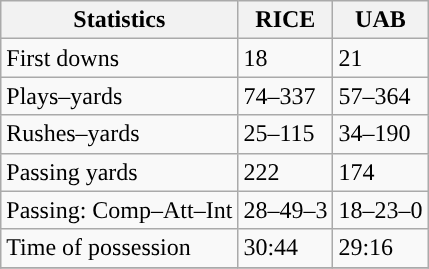<table class="wikitable" style="float: left;">
<tr>
<th>Statistics</th>
<th>RICE</th>
<th>UAB</th>
</tr>
<tr>
<td>First downs</td>
<td>18</td>
<td>21</td>
</tr>
<tr>
<td>Plays–yards</td>
<td>74–337</td>
<td>57–364</td>
</tr>
<tr>
<td>Rushes–yards</td>
<td>25–115</td>
<td>34–190</td>
</tr>
<tr>
<td>Passing yards</td>
<td>222</td>
<td>174</td>
</tr>
<tr>
<td>Passing: Comp–Att–Int</td>
<td>28–49–3</td>
<td>18–23–0</td>
</tr>
<tr>
<td>Time of possession</td>
<td>30:44</td>
<td>29:16</td>
</tr>
<tr>
</tr>
</table>
